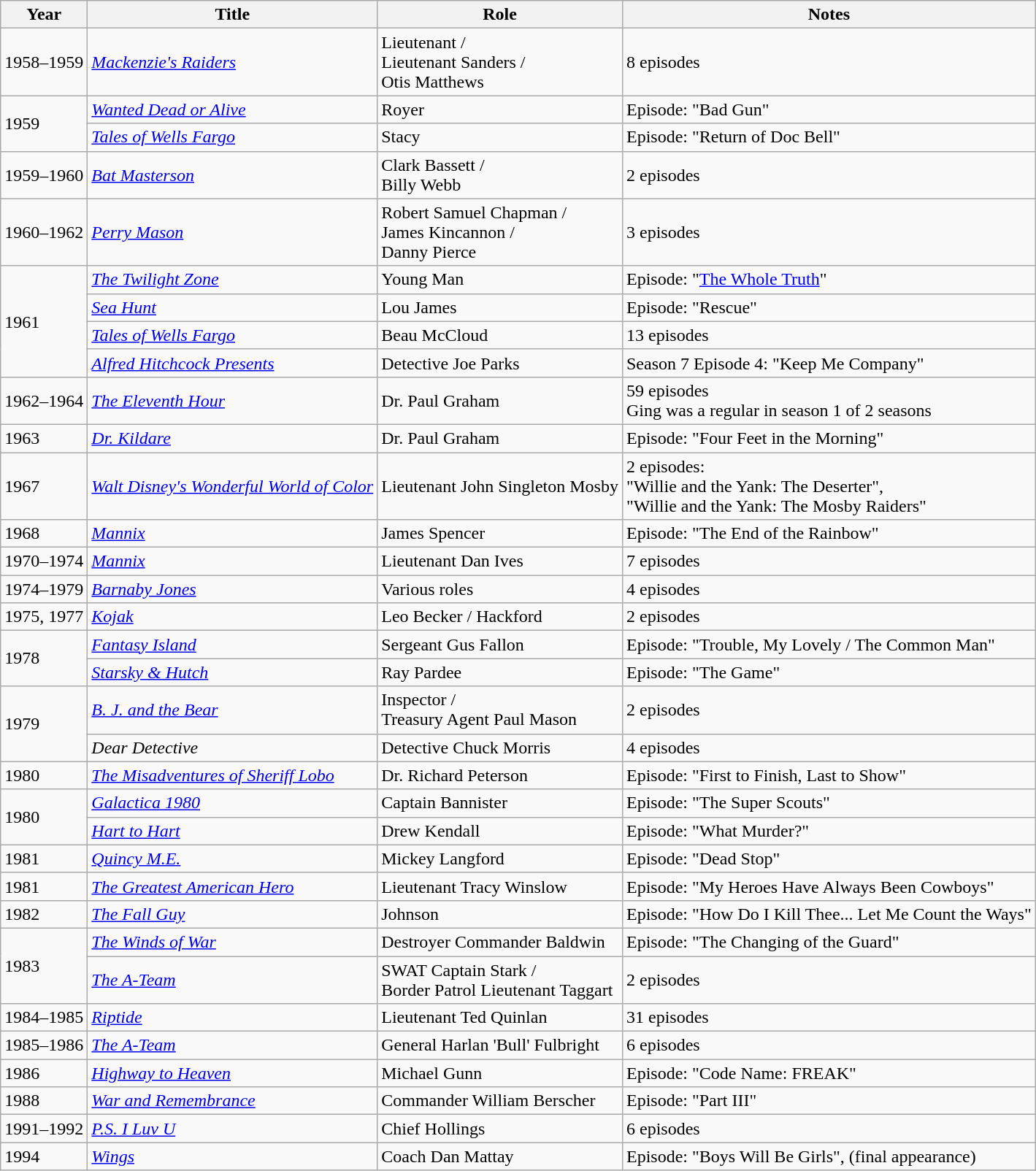<table class="wikitable">
<tr>
<th>Year</th>
<th>Title</th>
<th>Role</th>
<th>Notes</th>
</tr>
<tr>
<td>1958–1959</td>
<td><em><a href='#'>Mackenzie's Raiders</a></em></td>
<td>Lieutenant /<br>Lieutenant Sanders /<br>Otis Matthews</td>
<td>8 episodes</td>
</tr>
<tr>
<td rowspan=2>1959</td>
<td><em><a href='#'>Wanted Dead or Alive</a></em></td>
<td>Royer</td>
<td>Episode: "Bad Gun"</td>
</tr>
<tr>
<td><em><a href='#'>Tales of Wells Fargo</a></em></td>
<td>Stacy</td>
<td>Episode: "Return of Doc Bell"</td>
</tr>
<tr>
<td>1959–1960</td>
<td><em><a href='#'>Bat Masterson</a></em></td>
<td>Clark Bassett /<br>Billy Webb</td>
<td>2 episodes</td>
</tr>
<tr>
<td>1960–1962</td>
<td><em><a href='#'>Perry Mason</a></em></td>
<td>Robert Samuel Chapman /<br>James Kincannon /<br>Danny Pierce</td>
<td>3 episodes</td>
</tr>
<tr>
<td rowspan=4>1961</td>
<td><em><a href='#'>The Twilight Zone</a></em></td>
<td>Young Man</td>
<td>Episode: "<a href='#'>The Whole Truth</a>"</td>
</tr>
<tr>
<td><em><a href='#'>Sea Hunt</a></em></td>
<td>Lou James</td>
<td>Episode: "Rescue"</td>
</tr>
<tr>
<td><em><a href='#'>Tales of Wells Fargo</a></em></td>
<td>Beau McCloud</td>
<td>13 episodes</td>
</tr>
<tr>
<td><em><a href='#'>Alfred Hitchcock Presents</a></em></td>
<td>Detective Joe Parks</td>
<td>Season 7 Episode 4: "Keep Me Company"</td>
</tr>
<tr>
<td>1962–1964</td>
<td><em><a href='#'>The Eleventh Hour</a></em></td>
<td>Dr. Paul Graham</td>
<td>59 episodes<br>Ging was a regular in season 1 of 2 seasons</td>
</tr>
<tr>
<td>1963</td>
<td><em><a href='#'>Dr. Kildare</a></em></td>
<td>Dr. Paul Graham</td>
<td>Episode: "Four Feet in the Morning"</td>
</tr>
<tr>
<td>1967</td>
<td><em><a href='#'>Walt Disney's Wonderful World of Color</a></em></td>
<td>Lieutenant John Singleton Mosby</td>
<td>2 episodes:<br>"Willie and the Yank: The Deserter",<br>"Willie and the Yank: The Mosby Raiders"</td>
</tr>
<tr>
<td>1968</td>
<td><em><a href='#'>Mannix</a></em></td>
<td>James Spencer</td>
<td>Episode: "The End of the Rainbow"</td>
</tr>
<tr>
<td>1970–1974</td>
<td><em><a href='#'>Mannix</a></em></td>
<td>Lieutenant Dan Ives</td>
<td>7 episodes</td>
</tr>
<tr>
<td>1974–1979</td>
<td><em><a href='#'>Barnaby Jones</a></em></td>
<td>Various roles</td>
<td>4 episodes</td>
</tr>
<tr>
<td>1975, 1977</td>
<td><em><a href='#'>Kojak</a></em></td>
<td>Leo Becker / Hackford</td>
<td>2 episodes</td>
</tr>
<tr>
<td rowspan=2>1978</td>
<td><em><a href='#'>Fantasy Island</a></em></td>
<td>Sergeant Gus Fallon</td>
<td>Episode: "Trouble, My Lovely / The Common Man"</td>
</tr>
<tr>
<td><em><a href='#'>Starsky & Hutch</a></em></td>
<td>Ray Pardee</td>
<td>Episode: "The Game"</td>
</tr>
<tr>
<td rowspan=2>1979</td>
<td><em><a href='#'>B. J. and the Bear</a></em></td>
<td>Inspector /<br>Treasury Agent Paul Mason</td>
<td>2 episodes</td>
</tr>
<tr>
<td><em>Dear Detective</em></td>
<td>Detective Chuck Morris</td>
<td>4 episodes</td>
</tr>
<tr>
<td>1980</td>
<td><em><a href='#'>The Misadventures of Sheriff Lobo</a></em></td>
<td>Dr. Richard Peterson</td>
<td>Episode: "First to Finish, Last to Show"</td>
</tr>
<tr>
<td rowspan=2>1980</td>
<td><em><a href='#'>Galactica 1980</a></em></td>
<td>Captain Bannister</td>
<td>Episode: "The Super Scouts"</td>
</tr>
<tr>
<td><em><a href='#'>Hart to Hart</a></em></td>
<td>Drew Kendall</td>
<td>Episode: "What Murder?"</td>
</tr>
<tr>
<td>1981</td>
<td><em><a href='#'>Quincy M.E.</a></em></td>
<td>Mickey Langford</td>
<td>Episode: "Dead Stop"</td>
</tr>
<tr>
<td>1981</td>
<td><em><a href='#'>The Greatest American Hero</a></em></td>
<td>Lieutenant Tracy Winslow</td>
<td>Episode: "My Heroes Have Always Been Cowboys"</td>
</tr>
<tr>
<td>1982</td>
<td><em><a href='#'>The Fall Guy</a></em></td>
<td>Johnson</td>
<td>Episode: "How Do I Kill Thee... Let Me Count the Ways"</td>
</tr>
<tr>
<td rowspan=2>1983</td>
<td><em><a href='#'>The Winds of War</a></em></td>
<td>Destroyer Commander Baldwin</td>
<td>Episode: "The Changing of the Guard"</td>
</tr>
<tr>
<td><em><a href='#'>The A-Team</a></em></td>
<td>SWAT Captain Stark /<br>Border Patrol Lieutenant Taggart</td>
<td>2 episodes</td>
</tr>
<tr>
<td>1984–1985</td>
<td><em><a href='#'>Riptide</a></em></td>
<td>Lieutenant Ted Quinlan</td>
<td>31 episodes</td>
</tr>
<tr>
<td>1985–1986</td>
<td><em><a href='#'>The A-Team</a></em></td>
<td>General Harlan 'Bull' Fulbright</td>
<td>6 episodes</td>
</tr>
<tr>
<td>1986</td>
<td><em><a href='#'>Highway to Heaven</a></em></td>
<td>Michael Gunn</td>
<td>Episode: "Code Name: FREAK"</td>
</tr>
<tr>
<td>1988</td>
<td><em><a href='#'>War and Remembrance</a></em></td>
<td>Commander William Berscher</td>
<td>Episode: "Part III"</td>
</tr>
<tr>
<td>1991–1992</td>
<td><em><a href='#'>P.S. I Luv U</a></em></td>
<td>Chief Hollings</td>
<td>6 episodes</td>
</tr>
<tr>
<td>1994</td>
<td><em><a href='#'>Wings</a></em></td>
<td>Coach Dan Mattay</td>
<td>Episode: "Boys Will Be Girls", (final appearance)</td>
</tr>
</table>
